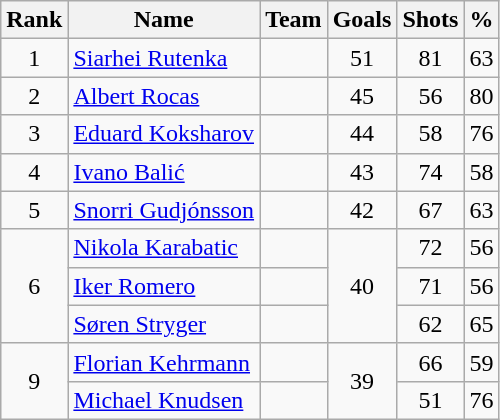<table class="wikitable sortable" style="text-align: center;">
<tr>
<th>Rank</th>
<th>Name</th>
<th>Team</th>
<th>Goals</th>
<th>Shots</th>
<th>%</th>
</tr>
<tr>
<td>1</td>
<td align=left><a href='#'>Siarhei Rutenka</a></td>
<td align=left></td>
<td>51</td>
<td>81</td>
<td>63</td>
</tr>
<tr>
<td>2</td>
<td align=left><a href='#'>Albert Rocas</a></td>
<td align=left></td>
<td>45</td>
<td>56</td>
<td>80</td>
</tr>
<tr>
<td>3</td>
<td align=left><a href='#'>Eduard Koksharov</a></td>
<td align=left></td>
<td>44</td>
<td>58</td>
<td>76</td>
</tr>
<tr>
<td>4</td>
<td align=left><a href='#'>Ivano Balić</a></td>
<td align=left></td>
<td>43</td>
<td>74</td>
<td>58</td>
</tr>
<tr>
<td>5</td>
<td align=left><a href='#'>Snorri Gudjónsson</a></td>
<td align=left></td>
<td>42</td>
<td>67</td>
<td>63</td>
</tr>
<tr>
<td rowspan=3>6</td>
<td align=left><a href='#'>Nikola Karabatic</a></td>
<td align=left></td>
<td rowspan=3>40</td>
<td>72</td>
<td>56</td>
</tr>
<tr>
<td align=left><a href='#'>Iker Romero</a></td>
<td align=left></td>
<td>71</td>
<td>56</td>
</tr>
<tr>
<td align=left><a href='#'>Søren Stryger</a></td>
<td align=left></td>
<td>62</td>
<td>65</td>
</tr>
<tr>
<td rowspan=2>9</td>
<td align=left><a href='#'>Florian Kehrmann</a></td>
<td align=left></td>
<td rowspan=2>39</td>
<td>66</td>
<td>59</td>
</tr>
<tr>
<td align=left><a href='#'>Michael Knudsen</a></td>
<td align=left></td>
<td>51</td>
<td>76</td>
</tr>
</table>
